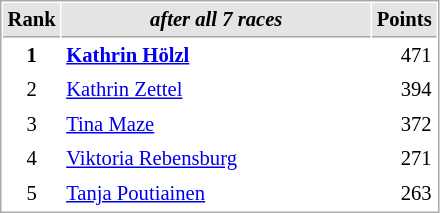<table cellspacing="1" cellpadding="3" style="border:1px solid #AAAAAA;font-size:86%">
<tr bgcolor="#E4E4E4">
<th style="border-bottom:1px solid #AAAAAA" width=10>Rank</th>
<th style="border-bottom:1px solid #AAAAAA" width=200><strong><em>after all 7 races</em></strong></th>
<th style="border-bottom:1px solid #AAAAAA" width=20>Points</th>
</tr>
<tr>
<td align="center"><strong>1</strong></td>
<td> <strong><a href='#'>Kathrin Hölzl</a> </strong></td>
<td align="right">471</td>
</tr>
<tr>
<td align="center">2</td>
<td> <a href='#'>Kathrin Zettel</a></td>
<td align="right">394</td>
</tr>
<tr>
<td align="center">3</td>
<td> <a href='#'>Tina Maze</a></td>
<td align="right">372</td>
</tr>
<tr>
<td align="center">4</td>
<td> <a href='#'>Viktoria Rebensburg</a></td>
<td align="right">271</td>
</tr>
<tr>
<td align="center">5</td>
<td> <a href='#'>Tanja Poutiainen</a></td>
<td align="right">263</td>
</tr>
</table>
